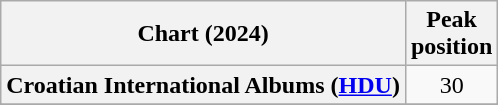<table class="wikitable sortable plainrowheaders" style="text-align:center">
<tr>
<th scope="col">Chart (2024)</th>
<th scope="col">Peak<br>position</th>
</tr>
<tr>
<th scope="row">Croatian International Albums (<a href='#'>HDU</a>)</th>
<td>30</td>
</tr>
<tr>
</tr>
<tr>
</tr>
<tr>
</tr>
</table>
